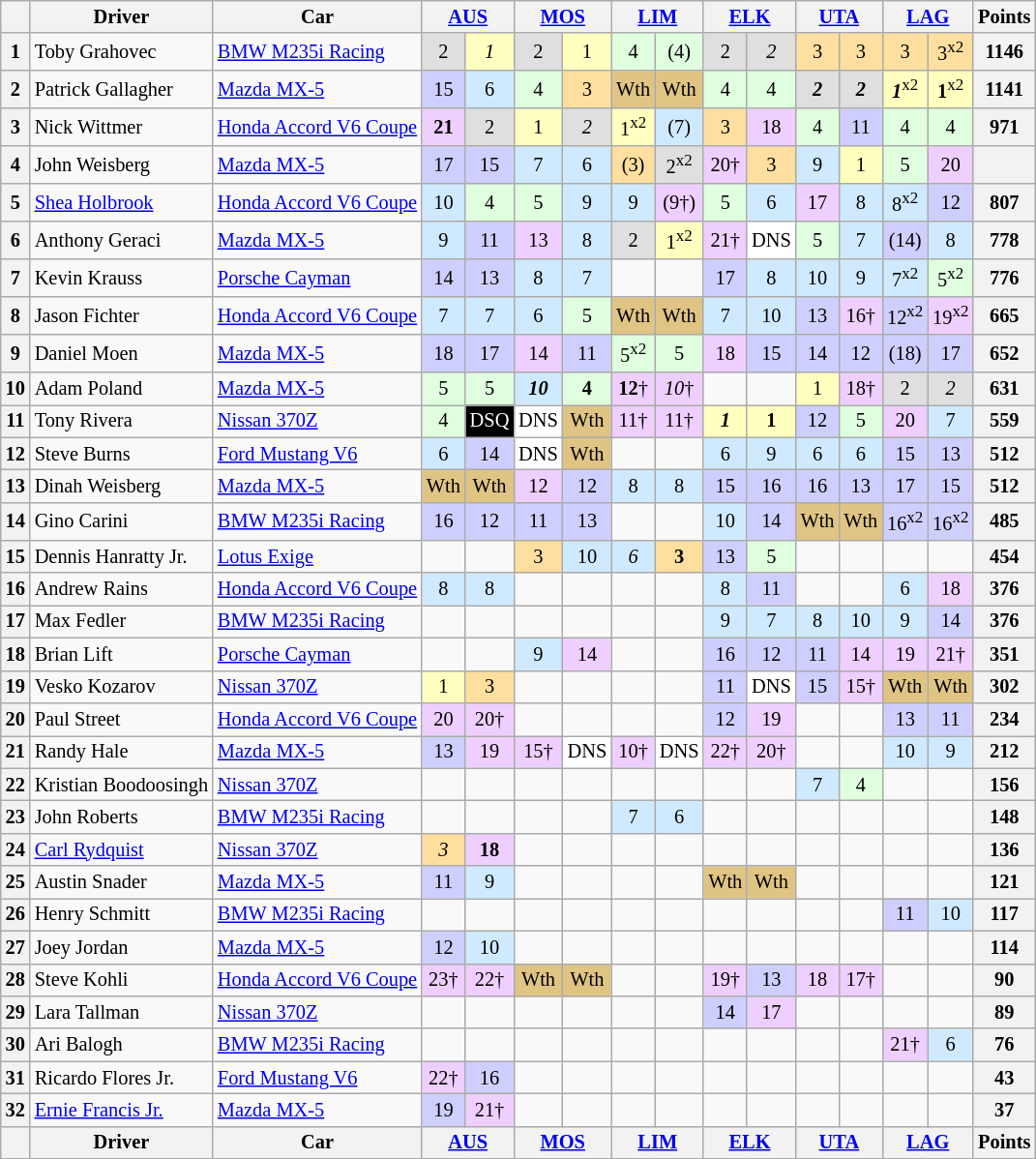<table class="wikitable" style="font-size:85%; text-align:center">
<tr valign="top">
<th valign=middle></th>
<th valign=middle>Driver</th>
<th valign=middle>Car</th>
<th colspan=2><a href='#'>AUS</a></th>
<th colspan=2><a href='#'>MOS</a></th>
<th colspan=2><a href='#'>LIM</a></th>
<th colspan=2><a href='#'>ELK</a></th>
<th colspan=2><a href='#'>UTA</a></th>
<th colspan=2><a href='#'>LAG</a></th>
<th valign=middle>Points</th>
</tr>
<tr>
<th>1</th>
<td align=left> Toby Grahovec</td>
<td align=left><a href='#'>BMW M235i Racing</a></td>
<td style="background:#DFDFDF;">2</td>
<td style="background:#FFFFBF;"><em>1</em></td>
<td style="background:#DFDFDF;">2</td>
<td style="background:#FFFFBF;">1</td>
<td style="background:#DFFFDF;">4</td>
<td style="background:#DFFFDF;">(4)</td>
<td style="background:#DFDFDF;">2</td>
<td style="background:#DFDFDF;"><em>2</em></td>
<td style="background:#FFDF9F;">3</td>
<td style="background:#FFDF9F;">3</td>
<td style="background:#FFDF9F;">3</td>
<td style="background:#FFDF9F;">3<sup>x2</sup></td>
<th>1146</th>
</tr>
<tr>
<th>2</th>
<td align=left> Patrick Gallagher</td>
<td align=left><a href='#'>Mazda MX-5</a></td>
<td style="background:#CFCFFF;">15</td>
<td style="background:#CFEAFF;">6</td>
<td style="background:#DFFFDF;">4</td>
<td style="background:#FFDF9F;">3</td>
<td style="background:#DFC484;">Wth</td>
<td style="background:#DFC484;">Wth</td>
<td style="background:#DFFFDF;">4</td>
<td style="background:#DFFFDF;">4</td>
<td style="background:#DFDFDF;"><strong><em>2</em></strong></td>
<td style="background:#DFDFDF;"><strong><em>2</em></strong></td>
<td style="background:#FFFFBF;"><strong><em>1</em></strong><sup>x2</sup></td>
<td style="background:#FFFFBF;"><strong>1</strong><sup>x2</sup></td>
<th>1141</th>
</tr>
<tr>
<th>3</th>
<td align=left> Nick Wittmer</td>
<td align=left><a href='#'>Honda Accord V6 Coupe</a></td>
<td style="background:#EFCFFF;"><strong>21</strong></td>
<td style="background:#DFDFDF;">2</td>
<td style="background:#FFFFBF;">1</td>
<td style="background:#DFDFDF;"><em>2</em></td>
<td style="background:#FFFFBF;">1<sup>x2</sup></td>
<td style="background:#CFEAFF;">(7)</td>
<td style="background:#FFDF9F;">3</td>
<td style="background:#EFCFFF;">18</td>
<td style="background:#DFFFDF;">4</td>
<td style="background:#CFCFFF;">11</td>
<td style="background:#DFFFDF;">4</td>
<td style="background:#DFFFDF;">4</td>
<th>971</th>
</tr>
<tr>
<th>4</th>
<td align=left> John Weisberg</td>
<td align=left><a href='#'>Mazda MX-5</a></td>
<td style="background:#CFCFFF;">17</td>
<td style="background:#CFCFFF;">15</td>
<td style="background:#CFEAFF;">7</td>
<td style="background:#CFEAFF;">6</td>
<td style="background:#FFDF9F;">(3)</td>
<td style="background:#DFDFDF;">2<sup>x2</sup></td>
<td style="background:#EFCFFF;">20†</td>
<td style="background:#FFDF9F;">3</td>
<td style="background:#CFEAFF;">9</td>
<td style="background:#FFFFBF;">1</td>
<td style="background:#DFFFDF;">5</td>
<td style="background:#EFCFFF;">20</td>
<th></th>
</tr>
<tr>
<th>5</th>
<td align=left> <a href='#'>Shea Holbrook</a></td>
<td align=left><a href='#'>Honda Accord V6 Coupe</a></td>
<td style="background:#CFEAFF;">10</td>
<td style="background:#DFFFDF;">4</td>
<td style="background:#DFFFDF;">5</td>
<td style="background:#CFEAFF;">9</td>
<td style="background:#CFEAFF;">9</td>
<td style="background:#EFCFFF;">(9†)</td>
<td style="background:#DFFFDF;">5</td>
<td style="background:#CFEAFF;">6</td>
<td style="background:#EFCFFF;">17</td>
<td style="background:#CFEAFF;">8</td>
<td style="background:#CFEAFF;">8<sup>x2</sup></td>
<td style="background:#CFCFFF;">12</td>
<th>807</th>
</tr>
<tr>
<th>6</th>
<td align=left> Anthony Geraci</td>
<td align=left><a href='#'>Mazda MX-5</a></td>
<td style="background:#CFEAFF;">9</td>
<td style="background:#CFCFFF;">11</td>
<td style="background:#EFCFFF;">13</td>
<td style="background:#CFEAFF;">8</td>
<td style="background:#DFDFDF;">2</td>
<td style="background:#FFFFBF;">1<sup>x2</sup></td>
<td style="background:#EFCFFF;">21†</td>
<td style="background:#FFFFFF;">DNS</td>
<td style="background:#DFFFDF;">5</td>
<td style="background:#CFEAFF;">7</td>
<td style="background:#CFCFFF;">(14)</td>
<td style="background:#CFEAFF;">8</td>
<th>778</th>
</tr>
<tr>
<th>7</th>
<td align=left> Kevin Krauss</td>
<td align=left><a href='#'>Porsche Cayman</a></td>
<td style="background:#CFCFFF;">14</td>
<td style="background:#CFCFFF;">13</td>
<td style="background:#CFEAFF;">8</td>
<td style="background:#CFEAFF;">7</td>
<td></td>
<td></td>
<td style="background:#CFCFFF;">17</td>
<td style="background:#CFEAFF;">8</td>
<td style="background:#CFEAFF;">10</td>
<td style="background:#CFEAFF;">9</td>
<td style="background:#CFEAFF;">7<sup>x2</sup></td>
<td style="background:#DFFFDF;">5<sup>x2</sup></td>
<th>776</th>
</tr>
<tr>
<th>8</th>
<td align=left> Jason Fichter</td>
<td align=left><a href='#'>Honda Accord V6 Coupe</a></td>
<td style="background:#CFEAFF;">7</td>
<td style="background:#CFEAFF;">7</td>
<td style="background:#CFEAFF;">6</td>
<td style="background:#DFFFDF;">5</td>
<td style="background:#DFC484;">Wth</td>
<td style="background:#DFC484;">Wth</td>
<td style="background:#CFEAFF;">7</td>
<td style="background:#CFEAFF;">10</td>
<td style="background:#CFCFFF;">13</td>
<td style="background:#EFCFFF;">16†</td>
<td style="background:#CFCFFF;">12<sup>x2</sup></td>
<td style="background:#EFCFFF;">19<sup>x2</sup></td>
<th>665</th>
</tr>
<tr>
<th>9</th>
<td align=left> Daniel Moen</td>
<td align=left><a href='#'>Mazda MX-5</a></td>
<td style="background:#CFCFFF;">18</td>
<td style="background:#CFCFFF;">17</td>
<td style="background:#EFCFFF;">14</td>
<td style="background:#CFCFFF;">11</td>
<td style="background:#DFFFDF;">5<sup>x2</sup></td>
<td style="background:#DFFFDF;">5</td>
<td style="background:#EFCFFF;">18</td>
<td style="background:#CFCFFF;">15</td>
<td style="background:#CFCFFF;">14</td>
<td style="background:#CFCFFF;">12</td>
<td style="background:#CFCFFF;">(18)</td>
<td style="background:#CFCFFF;">17</td>
<th>652</th>
</tr>
<tr>
<th>10</th>
<td align=left> Adam Poland</td>
<td align=left><a href='#'>Mazda MX-5</a></td>
<td style="background:#DFFFDF;">5</td>
<td style="background:#DFFFDF;">5</td>
<td style="background:#CFEAFF;"><strong><em>10</em></strong></td>
<td style="background:#DFFFDF;"><strong>4</strong></td>
<td style="background:#EFCFFF;"><strong>12</strong>†</td>
<td style="background:#EFCFFF;"><em>10</em>†</td>
<td></td>
<td></td>
<td style="background:#FFFFBF;">1</td>
<td style="background:#EFCFFF;">18†</td>
<td style="background:#DFDFDF;">2</td>
<td style="background:#DFDFDF;"><em>2</em></td>
<th>631</th>
</tr>
<tr>
<th>11</th>
<td align=left> Tony Rivera</td>
<td align=left><a href='#'>Nissan 370Z</a></td>
<td style="background:#DFFFDF;">4</td>
<td style="background:#000000; color:white;">DSQ</td>
<td style="background:#FFFFFF;">DNS</td>
<td style="background:#DFC484;">Wth</td>
<td style="background:#EFCFFF;">11†</td>
<td style="background:#EFCFFF;">11†</td>
<td style="background:#FFFFBF;"><strong><em>1</em></strong></td>
<td style="background:#FFFFBF;"><strong>1</strong></td>
<td style="background:#CFCFFF;">12</td>
<td style="background:#DFFFDF;">5</td>
<td style="background:#EFCFFF;">20</td>
<td style="background:#CFEAFF;">7</td>
<th>559</th>
</tr>
<tr>
<th>12</th>
<td align=left> Steve Burns</td>
<td align=left><a href='#'>Ford Mustang V6</a></td>
<td style="background:#CFEAFF;">6</td>
<td style="background:#CFCFFF;">14</td>
<td style="background:#FFFFFF;">DNS</td>
<td style="background:#DFC484;">Wth</td>
<td></td>
<td></td>
<td style="background:#CFEAFF;">6</td>
<td style="background:#CFEAFF;">9</td>
<td style="background:#CFEAFF;">6</td>
<td style="background:#CFEAFF;">6</td>
<td style="background:#CFCFFF;">15</td>
<td style="background:#CFCFFF;">13</td>
<th>512</th>
</tr>
<tr>
<th>13</th>
<td align=left> Dinah Weisberg</td>
<td align=left><a href='#'>Mazda MX-5</a></td>
<td style="background:#DFC484;">Wth</td>
<td style="background:#DFC484;">Wth</td>
<td style="background:#EFCFFF;">12</td>
<td style="background:#CFCFFF;">12</td>
<td style="background:#CFEAFF;">8</td>
<td style="background:#CFEAFF;">8</td>
<td style="background:#CFCFFF;">15</td>
<td style="background:#CFCFFF;">16</td>
<td style="background:#CFCFFF;">16</td>
<td style="background:#CFCFFF;">13</td>
<td style="background:#CFCFFF;">17</td>
<td style="background:#CFCFFF;">15</td>
<th>512</th>
</tr>
<tr>
<th>14</th>
<td align=left> Gino Carini</td>
<td align=left><a href='#'>BMW M235i Racing</a></td>
<td style="background:#CFCFFF;">16</td>
<td style="background:#CFCFFF;">12</td>
<td style="background:#CFCFFF;">11</td>
<td style="background:#CFCFFF;">13</td>
<td></td>
<td></td>
<td style="background:#CFEAFF;">10</td>
<td style="background:#CFCFFF;">14</td>
<td style="background:#DFC484;">Wth</td>
<td style="background:#DFC484;">Wth</td>
<td style="background:#CFCFFF;">16<sup>x2</sup></td>
<td style="background:#CFCFFF;">16<sup>x2</sup></td>
<th>485</th>
</tr>
<tr>
<th>15</th>
<td align=left> Dennis Hanratty Jr.</td>
<td align=left><a href='#'>Lotus Exige</a></td>
<td></td>
<td></td>
<td style="background:#FFDF9F;">3</td>
<td style="background:#CFEAFF;">10</td>
<td style="background:#CFEAFF;"><em>6</em></td>
<td style="background:#FFDF9F;"><strong>3</strong></td>
<td style="background:#CFCFFF;">13</td>
<td style="background:#DFFFDF;">5</td>
<td></td>
<td></td>
<td></td>
<td></td>
<th>454</th>
</tr>
<tr>
<th>16</th>
<td align=left> Andrew Rains</td>
<td align=left><a href='#'>Honda Accord V6 Coupe</a></td>
<td style="background:#CFEAFF;">8</td>
<td style="background:#CFEAFF;">8</td>
<td></td>
<td></td>
<td></td>
<td></td>
<td style="background:#CFEAFF;">8</td>
<td style="background:#CFCFFF;">11</td>
<td></td>
<td></td>
<td style="background:#CFEAFF;">6</td>
<td style="background:#EFCFFF;">18</td>
<th>376</th>
</tr>
<tr>
<th>17</th>
<td align=left> Max Fedler</td>
<td align=left><a href='#'>BMW M235i Racing</a></td>
<td></td>
<td></td>
<td></td>
<td></td>
<td></td>
<td></td>
<td style="background:#CFEAFF;">9</td>
<td style="background:#CFEAFF;">7</td>
<td style="background:#CFEAFF;">8</td>
<td style="background:#CFEAFF;">10</td>
<td style="background:#CFEAFF;">9</td>
<td style="background:#CFCFFF;">14</td>
<th>376</th>
</tr>
<tr>
<th>18</th>
<td align=left> Brian Lift</td>
<td align=left><a href='#'>Porsche Cayman</a></td>
<td></td>
<td></td>
<td style="background:#CFEAFF;">9</td>
<td style="background:#EFCFFF;">14</td>
<td></td>
<td></td>
<td style="background:#CFCFFF;">16</td>
<td style="background:#CFCFFF;">12</td>
<td style="background:#CFCFFF;">11</td>
<td style="background:#EFCFFF;">14</td>
<td style="background:#EFCFFF;">19</td>
<td style="background:#EFCFFF;">21†</td>
<th>351</th>
</tr>
<tr>
<th>19</th>
<td align=left> Vesko Kozarov</td>
<td align=left><a href='#'>Nissan 370Z</a></td>
<td style="background:#FFFFBF;">1</td>
<td style="background:#FFDF9F;">3</td>
<td></td>
<td></td>
<td></td>
<td></td>
<td style="background:#CFCFFF;">11</td>
<td style="background:#FFFFFF;">DNS</td>
<td style="background:#CFCFFF;">15</td>
<td style="background:#EFCFFF;">15†</td>
<td style="background:#DFC484;">Wth</td>
<td style="background:#DFC484;">Wth</td>
<th>302</th>
</tr>
<tr>
<th>20</th>
<td align=left> Paul Street</td>
<td align=left><a href='#'>Honda Accord V6 Coupe</a></td>
<td style="background:#EFCFFF;">20</td>
<td style="background:#EFCFFF;">20†</td>
<td></td>
<td></td>
<td></td>
<td></td>
<td style="background:#CFCFFF;">12</td>
<td style="background:#EFCFFF;">19</td>
<td></td>
<td></td>
<td style="background:#CFCFFF;">13</td>
<td style="background:#CFCFFF;">11</td>
<th>234</th>
</tr>
<tr>
<th>21</th>
<td align=left> Randy Hale</td>
<td align=left><a href='#'>Mazda MX-5</a></td>
<td style="background:#CFCFFF;">13</td>
<td style="background:#EFCFFF;">19</td>
<td style="background:#EFCFFF;">15†</td>
<td style="background:#FFFFFF;">DNS</td>
<td style="background:#EFCFFF;">10†</td>
<td style="background:#FFFFFF;">DNS</td>
<td style="background:#EFCFFF;">22†</td>
<td style="background:#EFCFFF;">20†</td>
<td></td>
<td></td>
<td style="background:#CFEAFF;">10</td>
<td style="background:#CFEAFF;">9</td>
<th>212</th>
</tr>
<tr>
<th>22</th>
<td align=left> Kristian Boodoosingh</td>
<td align=left><a href='#'>Nissan 370Z</a></td>
<td></td>
<td></td>
<td></td>
<td></td>
<td></td>
<td></td>
<td></td>
<td></td>
<td style="background:#CFEAFF;">7</td>
<td style="background:#DFFFDF;">4</td>
<td></td>
<td></td>
<th>156</th>
</tr>
<tr>
<th>23</th>
<td align=left> John Roberts</td>
<td align=left><a href='#'>BMW M235i Racing</a></td>
<td></td>
<td></td>
<td></td>
<td></td>
<td style="background:#CFEAFF;">7</td>
<td style="background:#CFEAFF;">6</td>
<td></td>
<td></td>
<td></td>
<td></td>
<td></td>
<td></td>
<th>148</th>
</tr>
<tr>
<th>24</th>
<td align=left> <a href='#'>Carl Rydquist</a></td>
<td align=left><a href='#'>Nissan 370Z</a></td>
<td style="background:#FFDF9F;"><em>3</em></td>
<td style="background:#EFCFFF;"><strong>18</strong></td>
<td></td>
<td></td>
<td></td>
<td></td>
<td></td>
<td></td>
<td></td>
<td></td>
<td></td>
<td></td>
<th>136</th>
</tr>
<tr>
<th>25</th>
<td align=left> Austin Snader</td>
<td align=left><a href='#'>Mazda MX-5</a></td>
<td style="background:#CFCFFF;">11</td>
<td style="background:#CFEAFF;">9</td>
<td></td>
<td></td>
<td></td>
<td></td>
<td style="background:#DFC484;">Wth</td>
<td style="background:#DFC484;">Wth</td>
<td></td>
<td></td>
<td></td>
<td></td>
<th>121</th>
</tr>
<tr>
<th>26</th>
<td align=left> Henry Schmitt</td>
<td align=left><a href='#'>BMW M235i Racing</a></td>
<td></td>
<td></td>
<td></td>
<td></td>
<td></td>
<td></td>
<td></td>
<td></td>
<td></td>
<td></td>
<td style="background:#CFCFFF;">11</td>
<td style="background:#CFEAFF;">10</td>
<th>117</th>
</tr>
<tr>
<th>27</th>
<td align=left> Joey Jordan</td>
<td align=left><a href='#'>Mazda MX-5</a></td>
<td style="background:#CFCFFF;">12</td>
<td style="background:#CFEAFF;">10</td>
<td></td>
<td></td>
<td></td>
<td></td>
<td></td>
<td></td>
<td></td>
<td></td>
<td></td>
<td></td>
<th>114</th>
</tr>
<tr>
<th>28</th>
<td align=left> Steve Kohli</td>
<td align=left><a href='#'>Honda Accord V6 Coupe</a></td>
<td style="background:#EFCFFF;">23†</td>
<td style="background:#EFCFFF;">22†</td>
<td style="background:#DFC484;">Wth</td>
<td style="background:#DFC484;">Wth</td>
<td></td>
<td></td>
<td style="background:#EFCFFF;">19†</td>
<td style="background:#CFCFFF;">13</td>
<td style="background:#EFCFFF;">18</td>
<td style="background:#EFCFFF;">17†</td>
<td></td>
<td></td>
<th>90</th>
</tr>
<tr>
<th>29</th>
<td align=left> Lara Tallman</td>
<td align=left><a href='#'>Nissan 370Z</a></td>
<td></td>
<td></td>
<td></td>
<td></td>
<td></td>
<td></td>
<td style="background:#CFCFFF;">14</td>
<td style="background:#EFCFFF;">17</td>
<td></td>
<td></td>
<td></td>
<td></td>
<th>89</th>
</tr>
<tr>
<th>30</th>
<td align=left> Ari Balogh</td>
<td align=left><a href='#'>BMW M235i Racing</a></td>
<td></td>
<td></td>
<td></td>
<td></td>
<td></td>
<td></td>
<td></td>
<td></td>
<td></td>
<td></td>
<td style="background:#EFCFFF;">21†</td>
<td style="background:#CFEAFF;">6</td>
<th>76</th>
</tr>
<tr>
<th>31</th>
<td align=left> Ricardo Flores Jr.</td>
<td align=left><a href='#'>Ford Mustang V6</a></td>
<td style="background:#EFCFFF;">22†</td>
<td style="background:#CFCFFF;">16</td>
<td></td>
<td></td>
<td></td>
<td></td>
<td></td>
<td></td>
<td></td>
<td></td>
<td></td>
<td></td>
<th>43</th>
</tr>
<tr>
<th>32</th>
<td align=left> <a href='#'>Ernie Francis Jr.</a></td>
<td align=left><a href='#'>Mazda MX-5</a></td>
<td style="background:#CFCFFF;">19</td>
<td style="background:#EFCFFF;">21†</td>
<td></td>
<td></td>
<td></td>
<td></td>
<td></td>
<td></td>
<td></td>
<td></td>
<td></td>
<td></td>
<th>37</th>
</tr>
<tr valign="top">
<th valign=middle></th>
<th valign=middle>Driver</th>
<th valign=middle>Car</th>
<th colspan=2><a href='#'>AUS</a></th>
<th colspan=2><a href='#'>MOS</a></th>
<th colspan=2><a href='#'>LIM</a></th>
<th colspan=2><a href='#'>ELK</a></th>
<th colspan=2><a href='#'>UTA</a></th>
<th colspan=2><a href='#'>LAG</a></th>
<th valign=middle>Points</th>
</tr>
</table>
